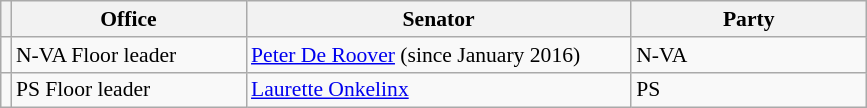<table class="sortable wikitable" style="text-align:left; font-size:90%">
<tr>
<th></th>
<th width="150">Office</th>
<th width="250">Senator</th>
<th width="150">Party</th>
</tr>
<tr>
<td></td>
<td>N-VA Floor leader</td>
<td align=left><a href='#'>Peter De Roover</a> (since January 2016)</td>
<td>N-VA</td>
</tr>
<tr>
<td></td>
<td>PS Floor leader</td>
<td align=left><a href='#'>Laurette Onkelinx</a></td>
<td>PS</td>
</tr>
</table>
